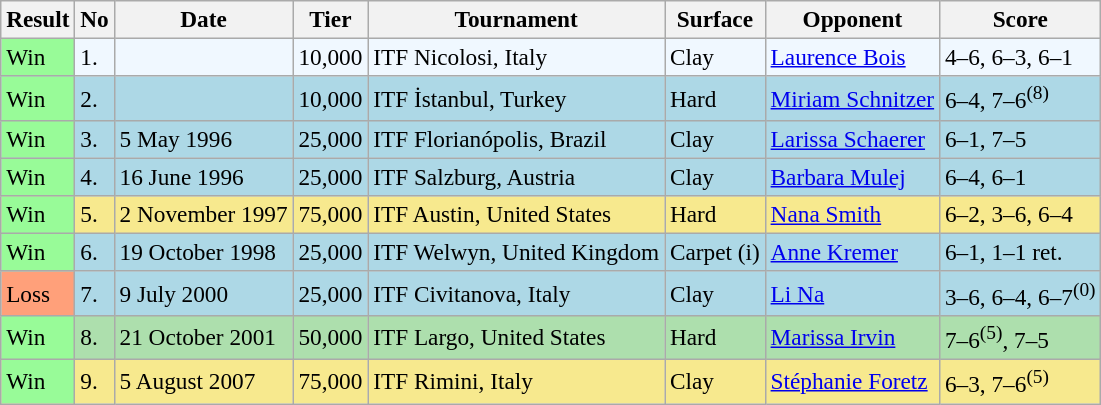<table class="sortable wikitable" style="font-size:97%;">
<tr>
<th>Result</th>
<th>No</th>
<th>Date</th>
<th>Tier</th>
<th>Tournament</th>
<th>Surface</th>
<th>Opponent</th>
<th class="unsortable">Score</th>
</tr>
<tr bgcolor=#f0f8ff>
<td style="background:#98fb98;">Win</td>
<td>1.</td>
<td></td>
<td>10,000</td>
<td>ITF Nicolosi, Italy</td>
<td>Clay</td>
<td> <a href='#'>Laurence Bois</a></td>
<td>4–6, 6–3, 6–1</td>
</tr>
<tr style="background:lightblue;">
<td style="background:#98fb98;">Win</td>
<td>2.</td>
<td></td>
<td>10,000</td>
<td>ITF İstanbul, Turkey</td>
<td>Hard</td>
<td> <a href='#'>Miriam Schnitzer</a></td>
<td>6–4, 7–6<sup>(8)</sup></td>
</tr>
<tr style="background:lightblue;">
<td style="background:#98fb98;">Win</td>
<td>3.</td>
<td>5 May 1996</td>
<td>25,000</td>
<td>ITF Florianópolis, Brazil</td>
<td>Clay</td>
<td> <a href='#'>Larissa Schaerer</a></td>
<td>6–1, 7–5</td>
</tr>
<tr style="background:lightblue;">
<td style="background:#98fb98;">Win</td>
<td>4.</td>
<td>16 June 1996</td>
<td>25,000</td>
<td>ITF Salzburg, Austria</td>
<td>Clay</td>
<td> <a href='#'>Barbara Mulej</a></td>
<td>6–4, 6–1</td>
</tr>
<tr bgcolor="#F7E98E">
<td style="background:#98fb98;">Win</td>
<td>5.</td>
<td>2 November 1997</td>
<td>75,000</td>
<td>ITF Austin, United States</td>
<td>Hard</td>
<td> <a href='#'>Nana Smith</a></td>
<td>6–2, 3–6, 6–4</td>
</tr>
<tr bgcolor=lightblue>
<td style="background:#98fb98;">Win</td>
<td>6.</td>
<td>19 October 1998</td>
<td>25,000</td>
<td>ITF Welwyn, United Kingdom</td>
<td>Carpet (i)</td>
<td> <a href='#'>Anne Kremer</a></td>
<td>6–1, 1–1 ret.</td>
</tr>
<tr bgcolor=lightblue>
<td style="background:#ffa07a;">Loss</td>
<td>7.</td>
<td>9 July 2000</td>
<td>25,000</td>
<td>ITF Civitanova, Italy</td>
<td>Clay</td>
<td> <a href='#'>Li Na</a></td>
<td>3–6, 6–4, 6–7<sup>(0)</sup></td>
</tr>
<tr bgcolor="#ADDFAD">
<td style="background:#98fb98;">Win</td>
<td>8.</td>
<td>21 October 2001</td>
<td>50,000</td>
<td>ITF Largo, United States</td>
<td>Hard</td>
<td> <a href='#'>Marissa Irvin</a></td>
<td>7–6<sup>(5)</sup>, 7–5</td>
</tr>
<tr bgcolor="#F7E98E">
<td style="background:#98fb98;">Win</td>
<td>9.</td>
<td>5 August 2007</td>
<td>75,000</td>
<td>ITF Rimini, Italy</td>
<td>Clay</td>
<td> <a href='#'>Stéphanie Foretz</a></td>
<td>6–3, 7–6<sup>(5)</sup></td>
</tr>
</table>
